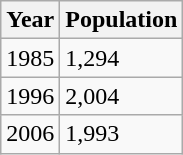<table class="wikitable">
<tr>
<th>Year</th>
<th>Population</th>
</tr>
<tr>
<td>1985</td>
<td>1,294</td>
</tr>
<tr>
<td>1996</td>
<td>2,004</td>
</tr>
<tr>
<td>2006</td>
<td>1,993</td>
</tr>
</table>
